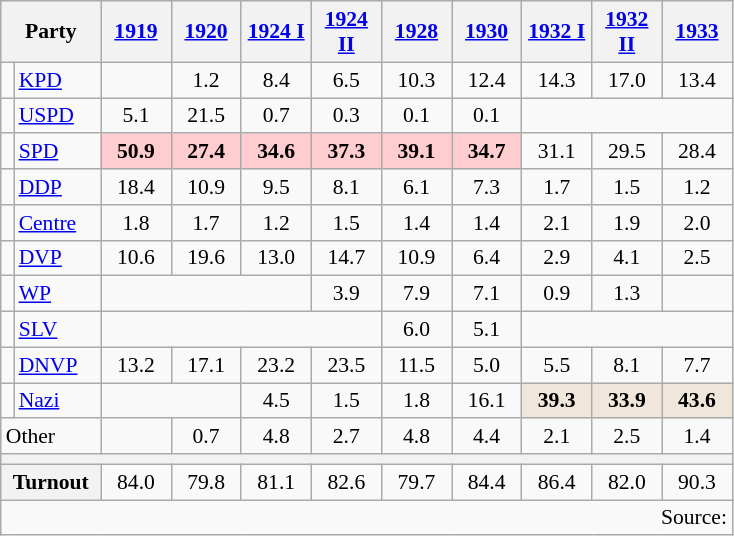<table class=wikitable style="font-size:90%; text-align:center">
<tr>
<th style="width:60px" colspan=2>Party</th>
<th style="width:40px"><a href='#'>1919</a></th>
<th style="width:40px"><a href='#'>1920</a></th>
<th style="width:40px"><a href='#'>1924 I</a></th>
<th style="width:40px"><a href='#'>1924 II</a></th>
<th style="width:40px"><a href='#'>1928</a></th>
<th style="width:40px"><a href='#'>1930</a></th>
<th style="width:40px"><a href='#'>1932 I</a></th>
<th style="width:40px"><a href='#'>1932 II</a></th>
<th style="width:40px"><a href='#'>1933</a></th>
</tr>
<tr>
<td bgcolor=></td>
<td align=left><a href='#'>KPD</a></td>
<td></td>
<td>1.2</td>
<td>8.4</td>
<td>6.5</td>
<td>10.3</td>
<td>12.4</td>
<td>14.3</td>
<td>17.0</td>
<td>13.4</td>
</tr>
<tr>
<td bgcolor=></td>
<td align=left><a href='#'>USPD</a></td>
<td>5.1</td>
<td>21.5</td>
<td>0.7</td>
<td>0.3</td>
<td>0.1</td>
<td>0.1</td>
</tr>
<tr>
<td bgcolor=></td>
<td align=left><a href='#'>SPD</a></td>
<td bgcolor=#FFCCCF><strong>50.9</strong></td>
<td bgcolor=#FFCCCF><strong>27.4</strong></td>
<td bgcolor=#FFCCCF><strong>34.6</strong></td>
<td bgcolor=#FFCCCF><strong>37.3 </strong></td>
<td bgcolor=#FFCCCF><strong>39.1</strong></td>
<td bgcolor=#FFCCCF><strong>34.7</strong></td>
<td>31.1</td>
<td>29.5</td>
<td>28.4</td>
</tr>
<tr>
<td bgcolor=></td>
<td align=left><a href='#'>DDP</a></td>
<td>18.4</td>
<td>10.9</td>
<td>9.5</td>
<td>8.1</td>
<td>6.1</td>
<td>7.3</td>
<td>1.7</td>
<td>1.5</td>
<td>1.2</td>
</tr>
<tr>
<td bgcolor=></td>
<td align=left><a href='#'>Centre</a></td>
<td>1.8</td>
<td>1.7</td>
<td>1.2</td>
<td>1.5</td>
<td>1.4</td>
<td>1.4</td>
<td>2.1</td>
<td>1.9</td>
<td>2.0</td>
</tr>
<tr>
<td bgcolor=></td>
<td align=left><a href='#'>DVP</a></td>
<td>10.6</td>
<td>19.6</td>
<td>13.0</td>
<td>14.7</td>
<td>10.9</td>
<td>6.4</td>
<td>2.9</td>
<td>4.1</td>
<td>2.5</td>
</tr>
<tr>
<td bgcolor=></td>
<td align=left><a href='#'>WP</a></td>
<td colspan=3></td>
<td>3.9</td>
<td>7.9</td>
<td>7.1</td>
<td>0.9</td>
<td>1.3</td>
<td></td>
</tr>
<tr>
<td bgcolor=></td>
<td align=left><a href='#'>SLV</a></td>
<td colspan=4></td>
<td>6.0</td>
<td>5.1</td>
</tr>
<tr>
<td bgcolor=></td>
<td align=left><a href='#'>DNVP</a></td>
<td>13.2</td>
<td>17.1</td>
<td>23.2</td>
<td>23.5</td>
<td>11.5</td>
<td>5.0</td>
<td>5.5</td>
<td>8.1</td>
<td>7.7</td>
</tr>
<tr>
<td bgcolor=></td>
<td align=left><a href='#'>Nazi</a></td>
<td colspan=2></td>
<td>4.5</td>
<td>1.5</td>
<td>1.8</td>
<td>16.1</td>
<td bgcolor=#F0E6DB><strong>39.3</strong></td>
<td bgcolor=#F0E6DB><strong>33.9</strong></td>
<td bgcolor=#F0E6DB><strong>43.6</strong></td>
</tr>
<tr>
<td colspan=2 align=left>Other</td>
<td></td>
<td>0.7</td>
<td>4.8</td>
<td>2.7</td>
<td>4.8</td>
<td>4.4</td>
<td>2.1</td>
<td>2.5</td>
<td>1.4</td>
</tr>
<tr>
<th colspan=11></th>
</tr>
<tr>
<th colspan=2 align=left>Turnout</th>
<td>84.0</td>
<td>79.8</td>
<td>81.1</td>
<td>82.6</td>
<td>79.7</td>
<td>84.4</td>
<td>86.4</td>
<td>82.0</td>
<td>90.3</td>
</tr>
<tr>
<td colspan=11 align=right>Source: </td>
</tr>
</table>
